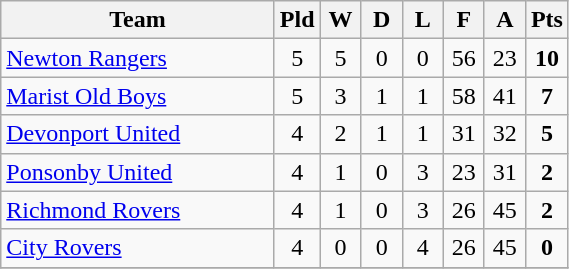<table class="wikitable" style="text-align:center;">
<tr>
<th width=175>Team</th>
<th width=20 abbr="Played">Pld</th>
<th width=20 abbr="Won">W</th>
<th width=20 abbr="Drawn">D</th>
<th width=20 abbr="Lost">L</th>
<th width=20 abbr="For">F</th>
<th width=20 abbr="Against">A</th>
<th width=20 abbr="Points">Pts</th>
</tr>
<tr>
<td style="text-align:left;"><a href='#'>Newton Rangers</a></td>
<td>5</td>
<td>5</td>
<td>0</td>
<td>0</td>
<td>56</td>
<td>23</td>
<td><strong>10</strong></td>
</tr>
<tr>
<td style="text-align:left;"><a href='#'>Marist Old Boys</a></td>
<td>5</td>
<td>3</td>
<td>1</td>
<td>1</td>
<td>58</td>
<td>41</td>
<td><strong>7</strong></td>
</tr>
<tr>
<td style="text-align:left;"><a href='#'>Devonport United</a></td>
<td>4</td>
<td>2</td>
<td>1</td>
<td>1</td>
<td>31</td>
<td>32</td>
<td><strong>5</strong></td>
</tr>
<tr>
<td style="text-align:left;"><a href='#'>Ponsonby United</a></td>
<td>4</td>
<td>1</td>
<td>0</td>
<td>3</td>
<td>23</td>
<td>31</td>
<td><strong>2</strong></td>
</tr>
<tr>
<td style="text-align:left;"><a href='#'>Richmond Rovers</a></td>
<td>4</td>
<td>1</td>
<td>0</td>
<td>3</td>
<td>26</td>
<td>45</td>
<td><strong>2</strong></td>
</tr>
<tr>
<td style="text-align:left;"><a href='#'>City Rovers</a></td>
<td>4</td>
<td>0</td>
<td>0</td>
<td>4</td>
<td>26</td>
<td>45</td>
<td><strong>0</strong></td>
</tr>
<tr>
</tr>
</table>
